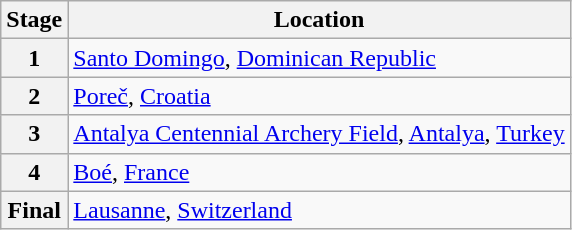<table class="wikitable">
<tr>
<th>Stage</th>
<th>Location</th>
</tr>
<tr>
<th>1</th>
<td> <a href='#'>Santo Domingo</a>, <a href='#'>Dominican Republic</a></td>
</tr>
<tr>
<th>2</th>
<td> <a href='#'>Poreč</a>, <a href='#'>Croatia</a></td>
</tr>
<tr>
<th>3</th>
<td> <a href='#'>Antalya Centennial Archery Field</a>, <a href='#'>Antalya</a>, <a href='#'>Turkey</a></td>
</tr>
<tr>
<th>4</th>
<td> <a href='#'>Boé</a>, <a href='#'>France</a></td>
</tr>
<tr>
<th>Final</th>
<td> <a href='#'>Lausanne</a>, <a href='#'>Switzerland</a></td>
</tr>
</table>
